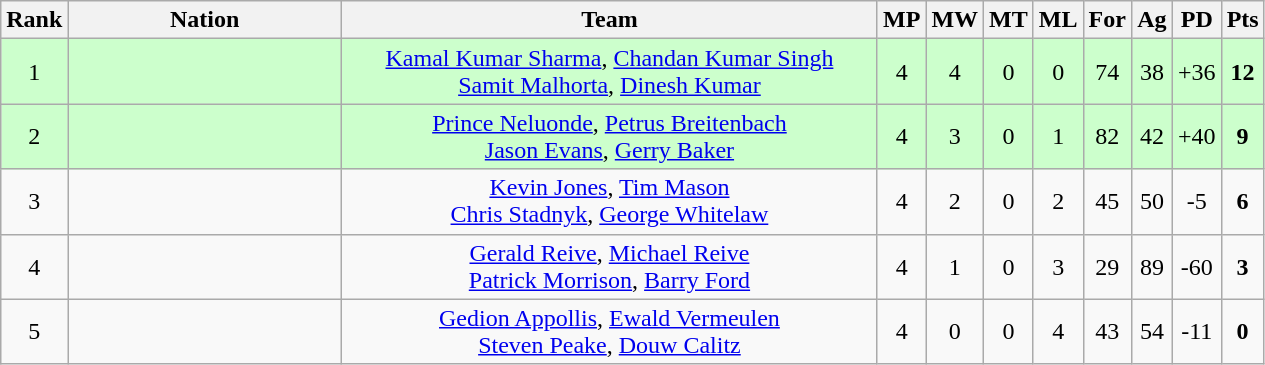<table class=wikitable style="text-align:center">
<tr>
<th width=20>Rank</th>
<th width=175>Nation</th>
<th width=350>Team</th>
<th width=20>MP</th>
<th width=20>MW</th>
<th width=20>MT</th>
<th width=20>ML</th>
<th width=20>For</th>
<th width=20>Ag</th>
<th width=20>PD</th>
<th width=20>Pts</th>
</tr>
<tr bgcolor="#ccffcc">
<td>1</td>
<td align=left><strong></strong></td>
<td><a href='#'>Kamal Kumar Sharma</a>, <a href='#'>Chandan Kumar Singh</a> <br><a href='#'>Samit Malhorta</a>, <a href='#'>Dinesh Kumar</a></td>
<td>4</td>
<td>4</td>
<td>0</td>
<td>0</td>
<td>74</td>
<td>38</td>
<td>+36</td>
<td><strong>12</strong></td>
</tr>
<tr bgcolor="#ccffcc">
<td>2</td>
<td align=left><strong></strong></td>
<td><a href='#'>Prince Neluonde</a>, <a href='#'>Petrus Breitenbach</a><br> <a href='#'>Jason Evans</a>, <a href='#'>Gerry Baker</a></td>
<td>4</td>
<td>3</td>
<td>0</td>
<td>1</td>
<td>82</td>
<td>42</td>
<td>+40</td>
<td><strong>9</strong></td>
</tr>
<tr>
<td>3</td>
<td align=left></td>
<td><a href='#'>Kevin Jones</a>, <a href='#'>Tim Mason</a><br> <a href='#'>Chris Stadnyk</a>, <a href='#'>George Whitelaw</a></td>
<td>4</td>
<td>2</td>
<td>0</td>
<td>2</td>
<td>45</td>
<td>50</td>
<td>-5</td>
<td><strong>6</strong></td>
</tr>
<tr>
<td>4</td>
<td align=left></td>
<td><a href='#'>Gerald Reive</a>, <a href='#'>Michael Reive</a><br><a href='#'>Patrick Morrison</a>, <a href='#'>Barry Ford</a></td>
<td>4</td>
<td>1</td>
<td>0</td>
<td>3</td>
<td>29</td>
<td>89</td>
<td>-60</td>
<td><strong>3</strong></td>
</tr>
<tr>
<td>5</td>
<td align=left></td>
<td><a href='#'>Gedion Appollis</a>, <a href='#'>Ewald Vermeulen</a><br> <a href='#'>Steven Peake</a>, <a href='#'>Douw Calitz</a></td>
<td>4</td>
<td>0</td>
<td>0</td>
<td>4</td>
<td>43</td>
<td>54</td>
<td>-11</td>
<td><strong>0</strong></td>
</tr>
</table>
